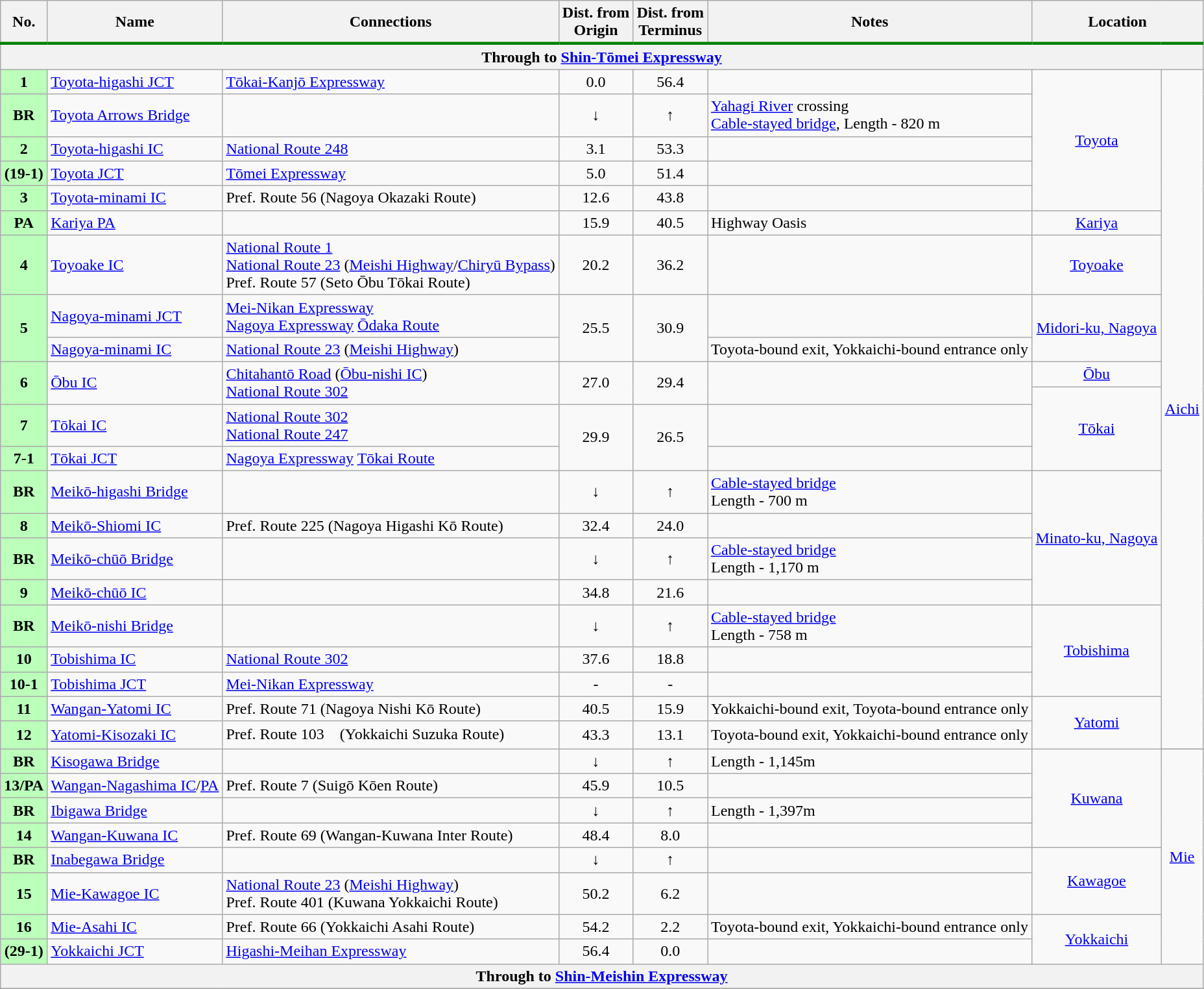<table class="wikitable">
<tr>
<th style="border-bottom: 3px solid green;">No.</th>
<th style="border-bottom: 3px solid green;">Name</th>
<th style="border-bottom: 3px solid green;">Connections</th>
<th style="border-bottom: 3px solid green;">Dist. from<br>Origin</th>
<th style="border-bottom: 3px solid green;">Dist. from<br>Terminus</th>
<th style="border-bottom: 3px solid green;">Notes</th>
<th colspan="2" style="border-bottom: 3px solid green;">Location</th>
</tr>
<tr>
<th colspan="8"><strong>Through to  <a href='#'>Shin-Tōmei Expressway</a> </strong></th>
</tr>
<tr>
<th style="background-color: #BFB;">1</th>
<td><a href='#'>Toyota-higashi JCT</a></td>
<td> <a href='#'>Tōkai-Kanjō Expressway</a></td>
<td style="text-align: center;">0.0</td>
<td style="text-align: center;">56.4</td>
<td></td>
<td rowspan="5" style="text-align: center;"><a href='#'>Toyota</a></td>
<td rowspan="24" style="text-align: center; width:1em;"><a href='#'>Aichi</a></td>
</tr>
<tr>
<th style="background-color: #BFB;">BR</th>
<td><a href='#'>Toyota Arrows Bridge</a></td>
<td></td>
<td style="text-align: center;">↓</td>
<td style="text-align: center;">↑</td>
<td><a href='#'>Yahagi River</a> crossing<br><a href='#'>Cable-stayed bridge</a>, Length - 820 m</td>
</tr>
<tr>
<th style="background-color: #BFB;">2</th>
<td><a href='#'>Toyota-higashi IC</a></td>
<td> <a href='#'>National Route 248</a></td>
<td style="text-align: center;">3.1</td>
<td style="text-align: center;">53.3</td>
<td></td>
</tr>
<tr>
<th style="background-color: #BFB;">(19-1)</th>
<td><a href='#'>Toyota JCT</a></td>
<td> <a href='#'>Tōmei Expressway</a></td>
<td style="text-align: center;">5.0</td>
<td style="text-align: center;">51.4</td>
<td></td>
</tr>
<tr>
<th style="background-color: #BFB;">3</th>
<td><a href='#'>Toyota-minami IC</a></td>
<td>Pref. Route 56 (Nagoya Okazaki Route)</td>
<td style="text-align: center;">12.6</td>
<td style="text-align: center;">43.8</td>
<td></td>
</tr>
<tr>
<th style="background-color: #BFB;">PA</th>
<td><a href='#'>Kariya PA</a></td>
<td></td>
<td style="text-align: center;">15.9</td>
<td style="text-align: center;">40.5</td>
<td>Highway Oasis</td>
<td rowspan="1" style="text-align: center;"><a href='#'>Kariya</a></td>
</tr>
<tr>
<th style="background-color: #BFB;">4</th>
<td><a href='#'>Toyoake IC</a></td>
<td> <a href='#'>National Route 1</a><br> <a href='#'>National Route 23</a> (<a href='#'>Meishi Highway</a>/<a href='#'>Chiryū Bypass</a>)<br>Pref. Route 57 (Seto Ōbu Tōkai Route)</td>
<td style="text-align: center;">20.2</td>
<td style="text-align: center;">36.2</td>
<td></td>
<td rowspan="1" style="text-align: center;"><a href='#'>Toyoake</a></td>
</tr>
<tr>
<th rowspan="2" style="background-color: #BFB;">5</th>
<td><a href='#'>Nagoya-minami JCT</a></td>
<td> <a href='#'>Mei-Nikan Expressway</a><br> <a href='#'>Nagoya Expressway</a> <a href='#'>Ōdaka Route</a></td>
<td rowspan="2" style="text-align: center;">25.5</td>
<td rowspan="2" style="text-align: center;">30.9</td>
<td></td>
<td rowspan="2" style="text-align: center;"><a href='#'>Midori-ku, Nagoya</a></td>
</tr>
<tr>
<td><a href='#'>Nagoya-minami IC</a></td>
<td> <a href='#'>National Route 23</a> (<a href='#'>Meishi Highway</a>)</td>
<td>Toyota-bound exit, Yokkaichi-bound entrance only</td>
</tr>
<tr>
<th rowspan="2" style="background-color: #BFB;">6</th>
<td rowspan="2"><a href='#'>Ōbu IC</a></td>
<td rowspan="2"> <a href='#'>Chitahantō Road</a> (<a href='#'>Ōbu-nishi IC</a>)<br> <a href='#'>National Route 302</a></td>
<td rowspan="2" style="text-align: center;">27.0</td>
<td rowspan="2" style="text-align: center;">29.4</td>
<td rowspan="2"></td>
<td rowspan="1" style="text-align: center;"><a href='#'>Ōbu</a></td>
</tr>
<tr>
<td rowspan="4" style="text-align: center;"><a href='#'>Tōkai</a></td>
</tr>
<tr>
<th style="background-color: #BFB;">7</th>
<td><a href='#'>Tōkai IC</a></td>
<td> <a href='#'>National Route 302</a><br> <a href='#'>National Route 247</a></td>
<td rowspan="2" style="text-align: center;">29.9</td>
<td rowspan="2" style="text-align: center;">26.5</td>
<td></td>
</tr>
<tr>
<th style="background-color: #BFB;">7-1</th>
<td><a href='#'>Tōkai JCT</a></td>
<td> <a href='#'>Nagoya Expressway</a> <a href='#'>Tōkai Route</a></td>
<td></td>
</tr>
<tr>
<th rowspan="2" style="background-color: #BFB;">BR</th>
<td rowspan="2"><a href='#'>Meikō-higashi Bridge</a></td>
<td rowspan="2"></td>
<td rowspan="2" style="text-align: center;">↓</td>
<td rowspan="2" style="text-align: center;">↑</td>
<td rowspan="2"><a href='#'>Cable-stayed bridge</a><br>Length - 700 m</td>
</tr>
<tr>
<td rowspan="5" style="text-align: center;"><a href='#'>Minato-ku, Nagoya</a></td>
</tr>
<tr>
<th style="background-color: #BFB;">8</th>
<td><a href='#'>Meikō-Shiomi IC</a></td>
<td>Pref. Route 225 (Nagoya Higashi Kō Route)</td>
<td style="text-align: center;">32.4</td>
<td style="text-align: center;">24.0</td>
<td></td>
</tr>
<tr>
<th style="background-color: #BFB;">BR</th>
<td><a href='#'>Meikō-chūō Bridge</a></td>
<td></td>
<td style="text-align: center;">↓</td>
<td style="text-align: center;">↑</td>
<td><a href='#'>Cable-stayed bridge</a><br>Length - 1,170 m</td>
</tr>
<tr>
<th style="background-color: #BFB;">9</th>
<td><a href='#'>Meikō-chūō IC</a></td>
<td></td>
<td style="text-align: center;">34.8</td>
<td style="text-align: center;">21.6</td>
<td></td>
</tr>
<tr>
<th rowspan="2" style="background-color: #BFB;">BR</th>
<td rowspan="2"><a href='#'>Meikō-nishi Bridge</a></td>
<td rowspan="2"></td>
<td rowspan="2" style="text-align: center;">↓</td>
<td rowspan="2" style="text-align: center;">↑</td>
<td rowspan="2"><a href='#'>Cable-stayed bridge</a><br>Length - 758 m</td>
</tr>
<tr>
<td rowspan="3" style="text-align: center;"><a href='#'>Tobishima</a></td>
</tr>
<tr>
<th style="background-color: #BFB;">10</th>
<td><a href='#'>Tobishima IC</a></td>
<td> <a href='#'>National Route 302</a></td>
<td style="text-align: center;">37.6</td>
<td style="text-align: center;">18.8</td>
<td></td>
</tr>
<tr>
<th style="background-color: #BFB;">10-1</th>
<td><a href='#'>Tobishima JCT</a></td>
<td> <a href='#'>Mei-Nikan Expressway</a></td>
<td style="text-align: center;">-</td>
<td style="text-align: center;">-</td>
<td></td>
</tr>
<tr>
<th style="background-color: #BFB;">11</th>
<td><a href='#'>Wangan-Yatomi IC</a></td>
<td>Pref. Route 71 (Nagoya Nishi Kō Route)</td>
<td style="text-align: center;">40.5</td>
<td style="text-align: center;">15.9</td>
<td>Yokkaichi-bound exit, Toyota-bound entrance only</td>
<td rowspan="3" style="text-align: center;"><a href='#'>Yatomi</a></td>
</tr>
<tr>
<th style="background-color: #BFB;">12</th>
<td><a href='#'>Yatomi-Kisozaki IC</a></td>
<td>Pref. Route 103　(Yokkaichi Suzuka Route)</td>
<td style="text-align: center;">43.3</td>
<td style="text-align: center;">13.1</td>
<td>Toyota-bound exit, Yokkaichi-bound entrance only</td>
</tr>
<tr>
<th rowspan="2" style="background-color: #BFB;">BR</th>
<td rowspan="2"><a href='#'>Kisogawa Bridge</a></td>
<td rowspan="2"></td>
<td rowspan="2" style="text-align: center;">↓</td>
<td rowspan="2" style="text-align: center;">↑</td>
<td rowspan="2">Length - 1,145m</td>
</tr>
<tr>
<td rowspan="5" style="text-align: center;"><a href='#'>Kuwana</a></td>
<td rowspan="9" style="text-align: center; width:1em;"><a href='#'>Mie</a></td>
</tr>
<tr>
<th style="background-color: #BFB;">13/PA</th>
<td><a href='#'>Wangan-Nagashima IC</a>/<a href='#'>PA</a></td>
<td>Pref. Route 7 (Suigō Kōen Route)</td>
<td style="text-align: center;">45.9</td>
<td style="text-align: center;">10.5</td>
<td></td>
</tr>
<tr>
<th style="background-color: #BFB;">BR</th>
<td><a href='#'>Ibigawa Bridge</a></td>
<td></td>
<td style="text-align: center;">↓</td>
<td style="text-align: center;">↑</td>
<td>Length - 1,397m</td>
</tr>
<tr>
<th style="background-color: #BFB;">14</th>
<td><a href='#'>Wangan-Kuwana IC</a></td>
<td>Pref. Route 69 (Wangan-Kuwana Inter Route)</td>
<td style="text-align: center;">48.4</td>
<td style="text-align: center;">8.0</td>
<td></td>
</tr>
<tr>
<th rowspan="2" style="background-color: #BFB;">BR</th>
<td rowspan="2"><a href='#'>Inabegawa Bridge</a></td>
<td rowspan="2"></td>
<td rowspan="2" style="text-align: center;">↓</td>
<td rowspan="2" style="text-align: center;">↑</td>
<td rowspan="2"></td>
</tr>
<tr>
<td rowspan="2" style="text-align: center;"><a href='#'>Kawagoe</a></td>
</tr>
<tr>
<th style="background-color: #BFB;">15</th>
<td><a href='#'>Mie-Kawagoe IC</a></td>
<td> <a href='#'>National Route 23</a> (<a href='#'>Meishi Highway</a>)<br>Pref. Route 401 (Kuwana Yokkaichi Route)</td>
<td style="text-align: center;">50.2</td>
<td style="text-align: center;">6.2</td>
<td></td>
</tr>
<tr>
<th style="background-color: #BFB;">16</th>
<td><a href='#'>Mie-Asahi IC</a></td>
<td>Pref. Route 66 (Yokkaichi Asahi Route)</td>
<td style="text-align: center;">54.2</td>
<td style="text-align: center;">2.2</td>
<td>Toyota-bound exit, Yokkaichi-bound entrance only</td>
<td rowspan="2" style="text-align: center;"><a href='#'>Yokkaichi</a></td>
</tr>
<tr>
<th style="background-color: #BFB;">(29-1)</th>
<td><a href='#'>Yokkaichi JCT</a></td>
<td> <a href='#'>Higashi-Meihan Expressway</a></td>
<td style="text-align: center;">56.4</td>
<td style="text-align: center;">0.0</td>
<td></td>
</tr>
<tr>
<th colspan="8"><strong>Through to  <a href='#'>Shin-Meishin Expressway</a></strong></th>
</tr>
<tr>
</tr>
</table>
